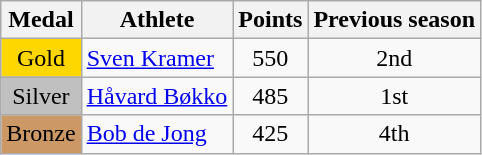<table class="wikitable">
<tr>
<th><strong>Medal</strong></th>
<th><strong>Athlete</strong></th>
<th><strong>Points</strong></th>
<th><strong>Previous season</strong></th>
</tr>
<tr align="center">
<td bgcolor="gold">Gold</td>
<td align="left"> <a href='#'>Sven Kramer</a></td>
<td>550</td>
<td>2nd</td>
</tr>
<tr align="center">
<td bgcolor="silver">Silver</td>
<td align="left"> <a href='#'>Håvard Bøkko</a></td>
<td>485</td>
<td>1st</td>
</tr>
<tr align="center">
<td bgcolor="CC9966">Bronze</td>
<td align="left"> <a href='#'>Bob de Jong</a></td>
<td>425</td>
<td>4th</td>
</tr>
</table>
